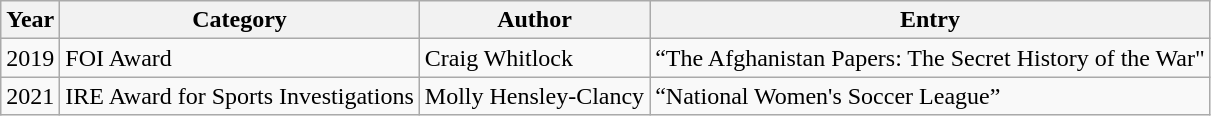<table class="wikitable">
<tr>
<th>Year</th>
<th>Category</th>
<th>Author</th>
<th>Entry</th>
</tr>
<tr>
<td>2019</td>
<td>FOI Award</td>
<td>Craig Whitlock</td>
<td>“The Afghanistan Papers: The Secret History of the War"</td>
</tr>
<tr>
<td>2021</td>
<td>IRE Award for Sports Investigations</td>
<td>Molly Hensley-Clancy</td>
<td>“National Women's Soccer League”</td>
</tr>
</table>
